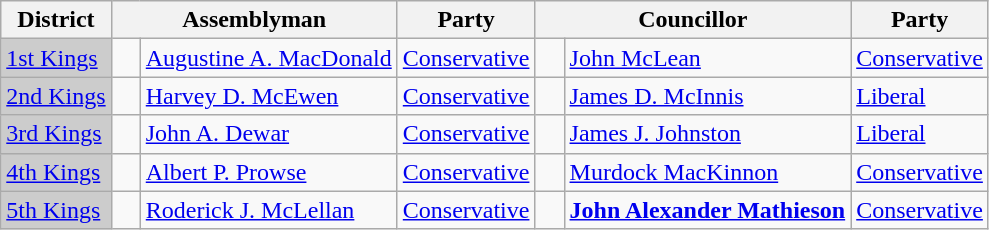<table class="wikitable">
<tr>
<th>District</th>
<th colspan="2">Assemblyman</th>
<th>Party</th>
<th colspan="2">Councillor</th>
<th>Party</th>
</tr>
<tr>
<td bgcolor="CCCCCC"><a href='#'>1st Kings</a></td>
<td>   </td>
<td><a href='#'>Augustine A. MacDonald</a></td>
<td><a href='#'>Conservative</a></td>
<td>   </td>
<td><a href='#'>John McLean</a></td>
<td><a href='#'>Conservative</a></td>
</tr>
<tr>
<td bgcolor="CCCCCC"><a href='#'>2nd Kings</a></td>
<td>   </td>
<td><a href='#'>Harvey D. McEwen</a></td>
<td><a href='#'>Conservative</a></td>
<td>   </td>
<td><a href='#'>James D. McInnis</a></td>
<td><a href='#'>Liberal</a><br></td>
</tr>
<tr>
<td bgcolor="CCCCCC"><a href='#'>3rd Kings</a></td>
<td>   </td>
<td><a href='#'>John A. Dewar</a></td>
<td><a href='#'>Conservative</a></td>
<td>   </td>
<td><a href='#'>James J. Johnston</a></td>
<td><a href='#'>Liberal</a></td>
</tr>
<tr>
<td bgcolor="CCCCCC"><a href='#'>4th Kings</a></td>
<td>   </td>
<td><a href='#'>Albert P. Prowse</a></td>
<td><a href='#'>Conservative</a></td>
<td>   </td>
<td><a href='#'>Murdock MacKinnon</a></td>
<td><a href='#'>Conservative</a></td>
</tr>
<tr>
<td bgcolor="CCCCCC"><a href='#'>5th Kings</a></td>
<td>   </td>
<td><a href='#'>Roderick J. McLellan</a></td>
<td><a href='#'>Conservative</a></td>
<td>   </td>
<td><strong><a href='#'>John Alexander Mathieson</a></strong></td>
<td><a href='#'>Conservative</a></td>
</tr>
</table>
